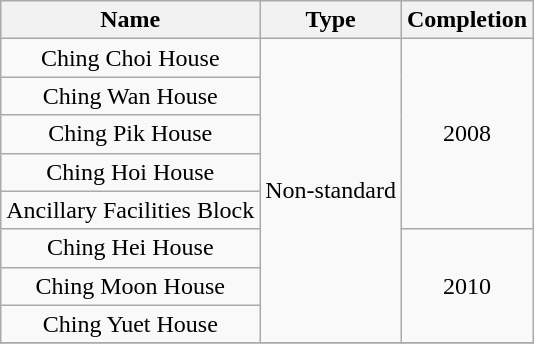<table class="wikitable" style="text-align: center">
<tr>
<th>Name</th>
<th>Type</th>
<th>Completion</th>
</tr>
<tr>
<td>Ching Choi House</td>
<td rowspan="8">Non-standard</td>
<td rowspan="5">2008</td>
</tr>
<tr>
<td>Ching Wan House</td>
</tr>
<tr>
<td>Ching Pik House</td>
</tr>
<tr>
<td>Ching Hoi House</td>
</tr>
<tr>
<td>Ancillary Facilities Block</td>
</tr>
<tr>
<td>Ching Hei House</td>
<td rowspan="3">2010</td>
</tr>
<tr>
<td>Ching Moon House</td>
</tr>
<tr>
<td>Ching Yuet House</td>
</tr>
<tr>
</tr>
</table>
